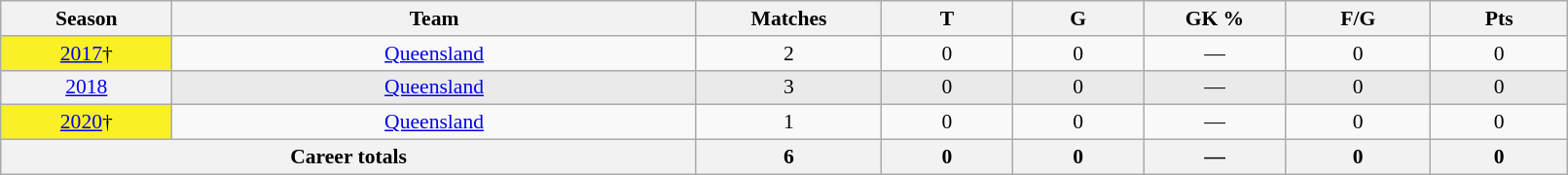<table class="wikitable sortable"  style="font-size:90%; text-align:center; width:85%;">
<tr>
<th width=2%>Season</th>
<th width=8%>Team</th>
<th width=2%>Matches</th>
<th width=2%>T</th>
<th width=2%>G</th>
<th width=2%>GK %</th>
<th width=2%>F/G</th>
<th width=2%>Pts</th>
</tr>
<tr>
<th scope="row" style="text-align:center;background:#f9f025; font-weight:normal"><a href='#'>2017</a>†</th>
<td style="text-align:center;"> <a href='#'>Queensland</a></td>
<td>2</td>
<td>0</td>
<td>0</td>
<td>—</td>
<td>0</td>
<td>0</td>
</tr>
<tr style="background:#eaeaea;">
<th scope="row" style="text-align:center; font-weight:normal"><a href='#'>2018</a></th>
<td style="text-align:center;"> <a href='#'>Queensland</a></td>
<td>3</td>
<td>0</td>
<td>0</td>
<td>—</td>
<td>0</td>
<td>0</td>
</tr>
<tr>
<th scope="row" style="text-align:center;background:#f9f025; font-weight:normal"><a href='#'>2020</a>†</th>
<td style="text-align:center;"> <a href='#'>Queensland</a></td>
<td>1</td>
<td>0</td>
<td>0</td>
<td>—</td>
<td>0</td>
<td>0</td>
</tr>
<tr class="sortbottom">
<th colspan=2>Career totals</th>
<th>6</th>
<th>0</th>
<th>0</th>
<th>—</th>
<th>0</th>
<th>0</th>
</tr>
</table>
